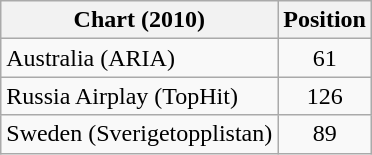<table class="wikitable sortable">
<tr>
<th>Chart (2010)</th>
<th>Position</th>
</tr>
<tr>
<td>Australia (ARIA)</td>
<td style="text-align:center;">61</td>
</tr>
<tr>
<td>Russia Airplay (TopHit)</td>
<td style="text-align:center;">126</td>
</tr>
<tr>
<td>Sweden (Sverigetopplistan)</td>
<td style="text-align:center;">89</td>
</tr>
</table>
